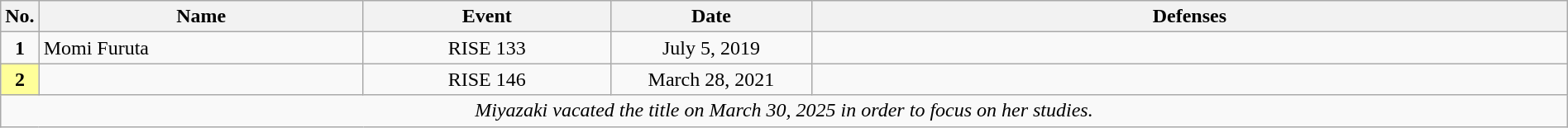<table class="wikitable" style="width:100%; font-size:100%;">
<tr>
<th style= width:1%;">No.</th>
<th style= width:21%;">Name</th>
<th style= width:16%;">Event</th>
<th style=width:13%;">Date</th>
<th style= width:49%;">Defenses</th>
</tr>
<tr>
<td align=center bgcolor=""><strong>1</strong></td>
<td align=left> Momi Furuta <br></td>
<td align=center>RISE 133 <br></td>
<td align=center>July 5, 2019</td>
<td align=left></td>
</tr>
<tr>
<td align=center bgcolor="#FFFF99"><strong>2</strong></td>
<td align=left> <br></td>
<td align=center>RISE 146 <br></td>
<td align=center>March 28, 2021</td>
<td align=left><br></td>
</tr>
<tr>
<td colspan=5 align=center><em>Miyazaki vacated the title on March 30, 2025 in order to focus on her studies.</em></td>
</tr>
</table>
